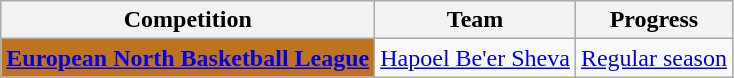<table class="wikitable sortable">
<tr>
<th>Competition</th>
<th>Team</th>
<th>Progress</th>
</tr>
<tr>
<td bgcolor=#BF731D align=center><strong><a href='#'><span>European North Basketball League</span></a></strong></td>
<td><a href='#'>Hapoel Be'er Sheva</a></td>
<td><a href='#'>Regular season</a></td>
</tr>
</table>
